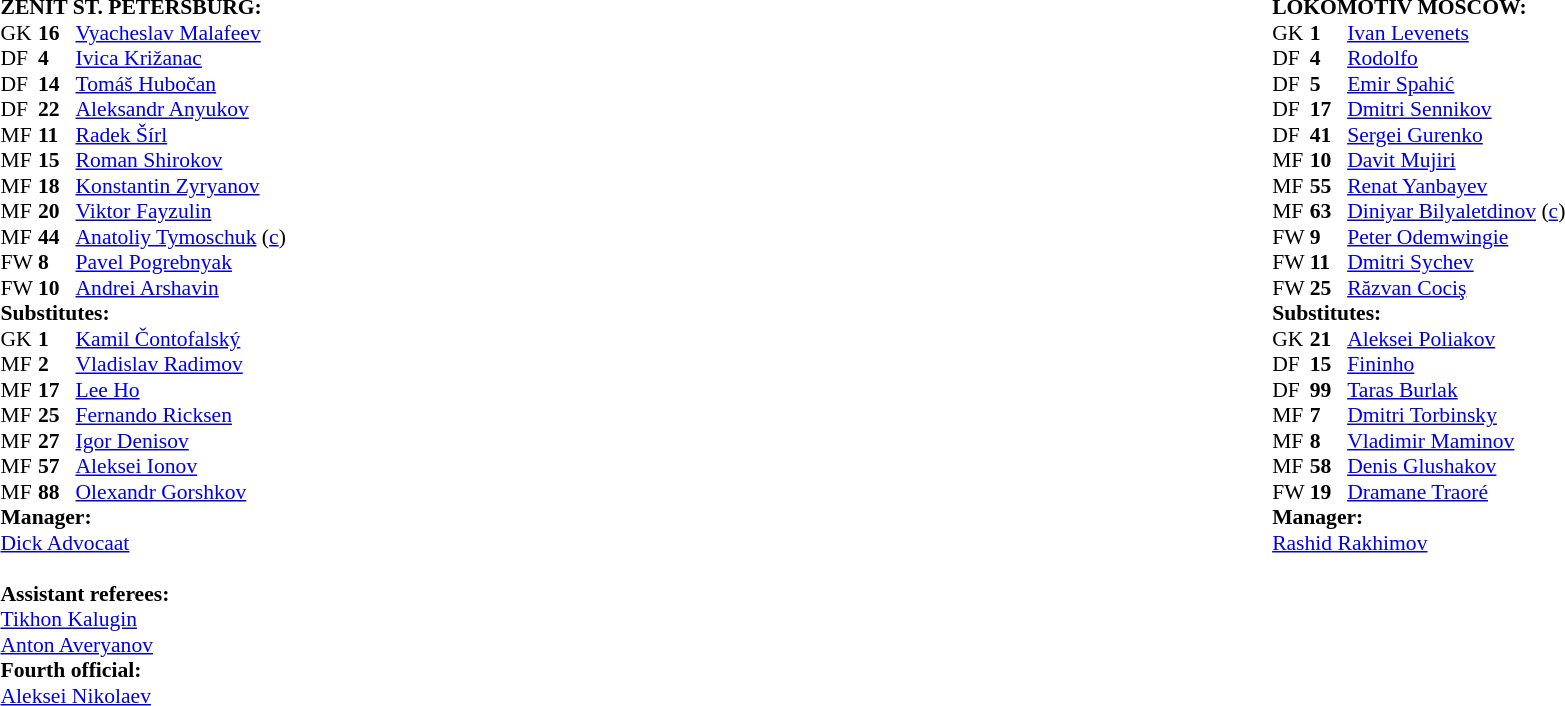<table width="100%">
<tr>
<td valign="top" width="50%"><br><table style="font-size: 90%" cellspacing="0" cellpadding="0">
<tr>
<td colspan="4"><strong>ZENIT ST. PETERSBURG:</strong></td>
</tr>
<tr>
<th width=25></th>
<th width=25></th>
</tr>
<tr>
<td>GK</td>
<td><strong>16</strong></td>
<td> <a href='#'>Vyacheslav Malafeev</a></td>
</tr>
<tr>
<td>DF</td>
<td><strong>4</strong></td>
<td> <a href='#'>Ivica Križanac</a></td>
<td></td>
</tr>
<tr>
<td>DF</td>
<td><strong>14</strong></td>
<td> <a href='#'>Tomáš Hubočan</a></td>
<td></td>
</tr>
<tr>
<td>DF</td>
<td><strong>22</strong></td>
<td> <a href='#'>Aleksandr Anyukov</a></td>
</tr>
<tr>
<td>MF</td>
<td><strong>11</strong></td>
<td> <a href='#'>Radek Šírl</a></td>
</tr>
<tr>
<td>MF</td>
<td><strong>15</strong></td>
<td> <a href='#'>Roman Shirokov</a></td>
</tr>
<tr>
<td>MF</td>
<td><strong>18</strong></td>
<td> <a href='#'>Konstantin Zyryanov</a></td>
<td></td>
</tr>
<tr>
<td>MF</td>
<td><strong>20</strong></td>
<td> <a href='#'>Viktor Fayzulin</a></td>
<td></td>
<td></td>
</tr>
<tr>
<td>MF</td>
<td><strong>44</strong></td>
<td> <a href='#'>Anatoliy Tymoschuk</a> (<a href='#'>c</a>)</td>
</tr>
<tr>
<td>FW</td>
<td><strong>8</strong></td>
<td> <a href='#'>Pavel Pogrebnyak</a></td>
</tr>
<tr>
<td>FW</td>
<td><strong>10</strong></td>
<td> <a href='#'>Andrei Arshavin</a></td>
<td></td>
</tr>
<tr>
<td colspan=3><strong>Substitutes:</strong></td>
</tr>
<tr>
<td>GK</td>
<td><strong>1</strong></td>
<td> <a href='#'>Kamil Čontofalský</a></td>
</tr>
<tr>
<td>MF</td>
<td><strong>2</strong></td>
<td> <a href='#'>Vladislav Radimov</a></td>
<td></td>
</tr>
<tr>
<td>MF</td>
<td><strong>17</strong></td>
<td> <a href='#'>Lee Ho</a></td>
</tr>
<tr>
<td>MF</td>
<td><strong>25</strong></td>
<td> <a href='#'>Fernando Ricksen</a></td>
</tr>
<tr>
<td>MF</td>
<td><strong>27</strong></td>
<td> <a href='#'>Igor Denisov</a></td>
<td></td>
<td></td>
</tr>
<tr>
<td>MF</td>
<td><strong>57</strong></td>
<td> <a href='#'>Aleksei Ionov</a></td>
</tr>
<tr>
<td>MF</td>
<td><strong>88</strong></td>
<td> <a href='#'>Olexandr Gorshkov</a></td>
</tr>
<tr>
<td colspan=3><strong>Manager:</strong></td>
</tr>
<tr>
<td colspan=4> <a href='#'>Dick Advocaat</a><br><br><strong>Assistant referees:</strong><br> <a href='#'>Tikhon Kalugin</a><br> <a href='#'>Anton Averyanov</a>
<br><strong>Fourth official:</strong><br> <a href='#'>Aleksei Nikolaev</a></td>
</tr>
</table>
</td>
<td></td>
<td valign="top" width="50%"><br><table style="font-size: 90%" cellspacing="0" cellpadding="0" align=center>
<tr>
<td colspan="4"><strong>LOKOMOTIV MOSCOW:</strong></td>
</tr>
<tr>
<th width=25></th>
<th width=25></th>
</tr>
<tr>
<td>GK</td>
<td><strong>1</strong></td>
<td> <a href='#'>Ivan Levenets</a></td>
</tr>
<tr>
<td>DF</td>
<td><strong>4</strong></td>
<td> <a href='#'>Rodolfo</a></td>
<td></td>
</tr>
<tr>
<td>DF</td>
<td><strong>5</strong></td>
<td> <a href='#'>Emir Spahić</a></td>
</tr>
<tr>
<td>DF</td>
<td><strong>17</strong></td>
<td> <a href='#'>Dmitri Sennikov</a></td>
</tr>
<tr>
<td>DF</td>
<td><strong>41</strong></td>
<td> <a href='#'>Sergei Gurenko</a></td>
<td></td>
</tr>
<tr>
<td>MF</td>
<td><strong>10</strong></td>
<td> <a href='#'>Davit Mujiri</a></td>
<td></td>
<td></td>
</tr>
<tr>
<td>MF</td>
<td><strong>55</strong></td>
<td> <a href='#'>Renat Yanbayev</a></td>
</tr>
<tr>
<td>MF</td>
<td><strong>63</strong></td>
<td> <a href='#'>Diniyar Bilyaletdinov</a> (<a href='#'>c</a>)</td>
<td></td>
<td></td>
</tr>
<tr>
<td>FW</td>
<td><strong>9</strong></td>
<td> <a href='#'>Peter Odemwingie</a></td>
</tr>
<tr>
<td>FW</td>
<td><strong>11</strong></td>
<td> <a href='#'>Dmitri Sychev</a></td>
</tr>
<tr>
<td>FW</td>
<td><strong>25</strong></td>
<td> <a href='#'>Răzvan Cociş</a></td>
</tr>
<tr>
<td colspan=3><strong>Substitutes:</strong></td>
</tr>
<tr>
<td>GK</td>
<td><strong>21</strong></td>
<td> <a href='#'>Aleksei Poliakov</a></td>
</tr>
<tr>
<td>DF</td>
<td><strong>15</strong></td>
<td> <a href='#'>Fininho</a></td>
</tr>
<tr>
<td>DF</td>
<td><strong>99</strong></td>
<td> <a href='#'>Taras Burlak</a></td>
</tr>
<tr>
<td>MF</td>
<td><strong>7</strong></td>
<td> <a href='#'>Dmitri Torbinsky</a></td>
<td></td>
<td></td>
</tr>
<tr>
<td>MF</td>
<td><strong>8</strong></td>
<td> <a href='#'>Vladimir Maminov</a></td>
</tr>
<tr>
<td>MF</td>
<td><strong>58</strong></td>
<td> <a href='#'>Denis Glushakov</a></td>
</tr>
<tr>
<td>FW</td>
<td><strong>19</strong></td>
<td> <a href='#'>Dramane Traoré</a></td>
<td></td>
<td></td>
</tr>
<tr>
<td colspan=3><strong>Manager:</strong></td>
</tr>
<tr>
<td colspan=4> <a href='#'>Rashid Rakhimov</a></td>
</tr>
<tr>
</tr>
</table>
</td>
</tr>
</table>
